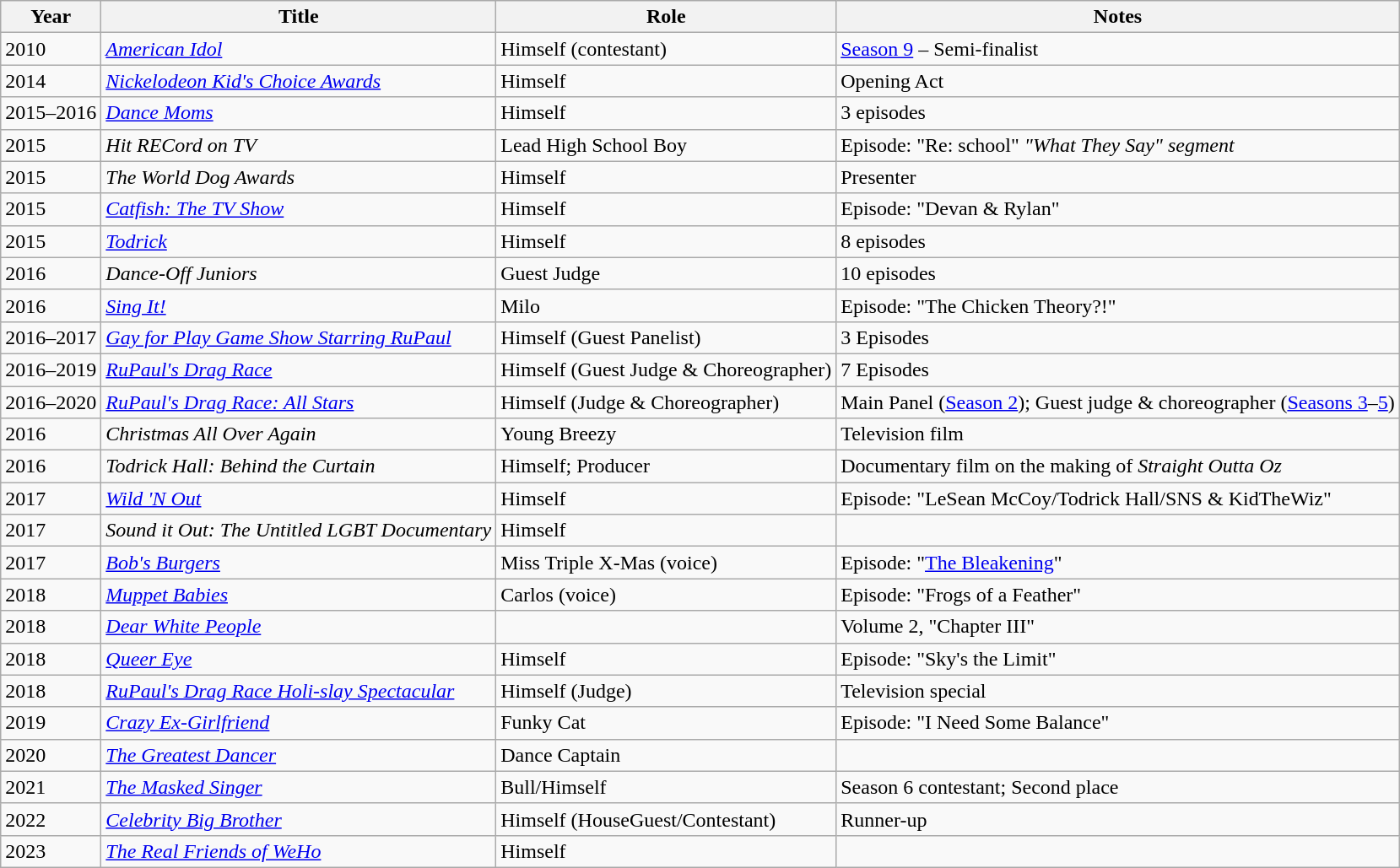<table class="wikitable sortable">
<tr>
<th>Year</th>
<th>Title</th>
<th>Role</th>
<th class="unsortable">Notes</th>
</tr>
<tr>
<td>2010</td>
<td><em><a href='#'>American Idol</a></em></td>
<td>Himself (contestant)</td>
<td><a href='#'>Season 9</a> – Semi-finalist</td>
</tr>
<tr>
<td>2014</td>
<td><em><a href='#'>Nickelodeon Kid's Choice Awards</a></em></td>
<td>Himself</td>
<td>Opening Act</td>
</tr>
<tr>
<td>2015–2016</td>
<td><em><a href='#'>Dance Moms</a></em></td>
<td>Himself</td>
<td>3 episodes</td>
</tr>
<tr>
<td>2015</td>
<td><em>Hit RECord on TV</em></td>
<td>Lead High School Boy</td>
<td>Episode: "Re: school" <em>"What They Say" segment</em></td>
</tr>
<tr>
<td>2015</td>
<td><em>The World Dog Awards</em></td>
<td>Himself</td>
<td>Presenter</td>
</tr>
<tr>
<td>2015</td>
<td><em><a href='#'>Catfish: The TV Show</a></em></td>
<td>Himself</td>
<td>Episode: "Devan & Rylan"</td>
</tr>
<tr>
<td>2015</td>
<td><em><a href='#'>Todrick</a></em></td>
<td>Himself</td>
<td>8 episodes</td>
</tr>
<tr>
<td>2016</td>
<td><em>Dance-Off Juniors</em></td>
<td>Guest Judge</td>
<td>10 episodes</td>
</tr>
<tr>
<td>2016</td>
<td><em><a href='#'>Sing It!</a></em></td>
<td>Milo</td>
<td>Episode: "The Chicken Theory?!"</td>
</tr>
<tr>
<td>2016–2017</td>
<td><em><a href='#'>Gay for Play Game Show Starring RuPaul</a></em></td>
<td>Himself (Guest Panelist)</td>
<td>3 Episodes</td>
</tr>
<tr>
<td>2016–2019</td>
<td><em><a href='#'>RuPaul's Drag Race</a></em></td>
<td>Himself (Guest Judge & Choreographer)</td>
<td>7 Episodes</td>
</tr>
<tr>
<td>2016–2020</td>
<td><em><a href='#'>RuPaul's Drag Race: All Stars</a></em></td>
<td>Himself (Judge & Choreographer)</td>
<td>Main Panel (<a href='#'>Season 2</a>); Guest judge & choreographer (<a href='#'>Seasons 3</a>–<a href='#'>5</a>)</td>
</tr>
<tr>
<td>2016</td>
<td><em>Christmas All Over Again</em></td>
<td>Young Breezy</td>
<td>Television film</td>
</tr>
<tr>
<td>2016</td>
<td><em>Todrick Hall: Behind the Curtain</em></td>
<td>Himself; Producer</td>
<td>Documentary film on the making of <em>Straight Outta Oz</em></td>
</tr>
<tr>
<td>2017</td>
<td><em><a href='#'>Wild 'N Out</a></em></td>
<td>Himself</td>
<td>Episode: "LeSean McCoy/Todrick Hall/SNS & KidTheWiz"</td>
</tr>
<tr>
<td>2017</td>
<td><em>Sound it Out: The Untitled LGBT Documentary</em></td>
<td>Himself</td>
<td></td>
</tr>
<tr>
<td>2017</td>
<td><em><a href='#'>Bob's Burgers</a></em></td>
<td>Miss Triple X-Mas (voice)</td>
<td>Episode: "<a href='#'>The Bleakening</a>"</td>
</tr>
<tr>
<td>2018</td>
<td><em><a href='#'>Muppet Babies</a></em></td>
<td>Carlos (voice)</td>
<td>Episode: "Frogs of a Feather"</td>
</tr>
<tr>
<td>2018</td>
<td><em><a href='#'>Dear White People</a></em></td>
<td></td>
<td>Volume 2, "Chapter III"</td>
</tr>
<tr>
<td>2018</td>
<td><em><a href='#'>Queer Eye</a></em></td>
<td>Himself</td>
<td>Episode: "Sky's the Limit"</td>
</tr>
<tr>
<td>2018</td>
<td><em><a href='#'>RuPaul's Drag Race Holi-slay Spectacular</a></em></td>
<td>Himself (Judge)</td>
<td>Television special</td>
</tr>
<tr>
<td>2019</td>
<td><em><a href='#'>Crazy Ex-Girlfriend</a></em></td>
<td>Funky Cat</td>
<td>Episode: "I Need Some Balance"</td>
</tr>
<tr>
<td>2020</td>
<td><em><a href='#'>The Greatest Dancer</a></em></td>
<td>Dance Captain</td>
<td></td>
</tr>
<tr>
<td>2021</td>
<td><em><a href='#'>The Masked Singer</a></em></td>
<td>Bull/Himself</td>
<td>Season 6 contestant; Second place</td>
</tr>
<tr>
<td>2022</td>
<td><em><a href='#'>Celebrity Big Brother</a></em></td>
<td>Himself (HouseGuest/Contestant)</td>
<td>Runner-up</td>
</tr>
<tr>
<td>2023</td>
<td><em><a href='#'>The Real Friends of WeHo</a></em></td>
<td>Himself</td>
<td></td>
</tr>
</table>
